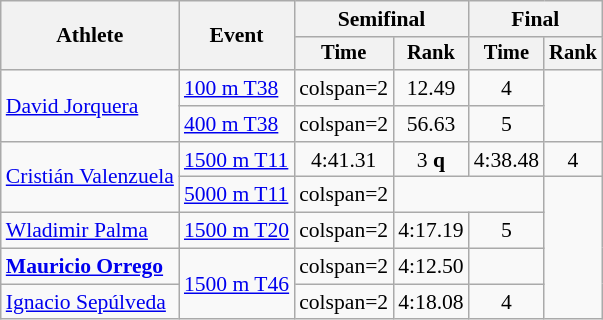<table class="wikitable" style="font-size:90%">
<tr>
<th rowspan="2">Athlete</th>
<th rowspan="2">Event</th>
<th colspan="2">Semifinal</th>
<th colspan="2">Final</th>
</tr>
<tr style="font-size:95%">
<th>Time</th>
<th>Rank</th>
<th>Time</th>
<th>Rank</th>
</tr>
<tr align=center>
<td align=left rowspan=2><a href='#'>David Jorquera</a></td>
<td align=left><a href='#'>100 m T38</a></td>
<td>colspan=2 </td>
<td>12.49</td>
<td>4</td>
</tr>
<tr align=center>
<td align=left><a href='#'>400 m T38</a></td>
<td>colspan=2 </td>
<td>56.63</td>
<td>5</td>
</tr>
<tr align=center>
<td align=left rowspan=2><a href='#'>Cristián Valenzuela</a></td>
<td align=left><a href='#'>1500 m T11</a></td>
<td>4:41.31</td>
<td>3 <strong>q</strong></td>
<td>4:38.48</td>
<td>4</td>
</tr>
<tr align=center>
<td align=left><a href='#'>5000 m T11</a></td>
<td>colspan=2 </td>
<td colspan=2></td>
</tr>
<tr align=center>
<td align=left><a href='#'>Wladimir Palma</a></td>
<td align=left><a href='#'>1500 m T20</a></td>
<td>colspan=2 </td>
<td>4:17.19</td>
<td>5</td>
</tr>
<tr align=center>
<td align=left><strong><a href='#'>Mauricio Orrego</a></strong></td>
<td align=left rowspan=2><a href='#'>1500 m T46</a></td>
<td>colspan=2 </td>
<td>4:12.50</td>
<td></td>
</tr>
<tr align=center>
<td align=left><a href='#'>Ignacio Sepúlveda</a></td>
<td>colspan=2 </td>
<td>4:18.08</td>
<td>4</td>
</tr>
</table>
